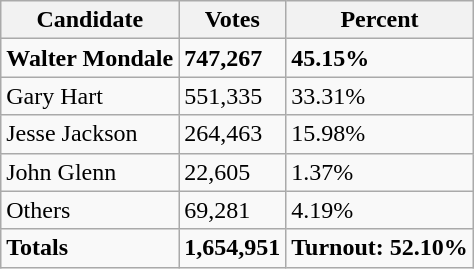<table class="wikitable">
<tr>
<th>Candidate</th>
<th>Votes</th>
<th>Percent</th>
</tr>
<tr>
<td><strong>Walter Mondale</strong></td>
<td><strong>747,267</strong></td>
<td><strong>45.15%</strong></td>
</tr>
<tr>
<td>Gary Hart</td>
<td>551,335</td>
<td>33.31%</td>
</tr>
<tr>
<td>Jesse Jackson</td>
<td>264,463</td>
<td>15.98%</td>
</tr>
<tr>
<td>John Glenn</td>
<td>22,605</td>
<td>1.37%</td>
</tr>
<tr>
<td>Others</td>
<td>69,281</td>
<td>4.19%</td>
</tr>
<tr>
<td><strong>Totals</strong></td>
<td><strong>1,654,951</strong></td>
<td><strong>Turnout: 52.10%</strong></td>
</tr>
</table>
